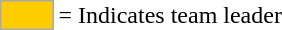<table>
<tr>
<td style="background:#fc0; border:1px solid #aaa; width:2em;"></td>
<td>= Indicates team leader</td>
</tr>
</table>
